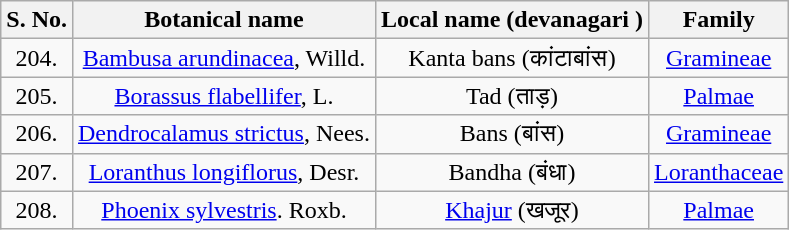<table class="wikitable" style="text-align:center; border:5">
<tr>
<th>S. No.</th>
<th>Botanical name</th>
<th>Local name (devanagari )</th>
<th>Family</th>
</tr>
<tr>
<td>204.</td>
<td><a href='#'>Bambusa arundinacea</a>, Willd.</td>
<td>Kanta bans (कांटाबांस)</td>
<td><a href='#'>Gramineae</a></td>
</tr>
<tr>
<td>205.</td>
<td><a href='#'>Borassus flabellifer</a>, L.</td>
<td>Tad (ताड़)</td>
<td><a href='#'>Palmae</a></td>
</tr>
<tr>
<td>206.</td>
<td><a href='#'>Dendrocalamus strictus</a>, Nees.</td>
<td>Bans (बांस)</td>
<td><a href='#'>Gramineae</a></td>
</tr>
<tr>
<td>207.</td>
<td><a href='#'>Loranthus longiflorus</a>, Desr.</td>
<td>Bandha (बंधा)</td>
<td><a href='#'>Loranthaceae</a></td>
</tr>
<tr>
<td>208.</td>
<td><a href='#'>Phoenix sylvestris</a>. Roxb.</td>
<td><a href='#'>Khajur</a> (खजूर)</td>
<td><a href='#'>Palmae</a></td>
</tr>
</table>
